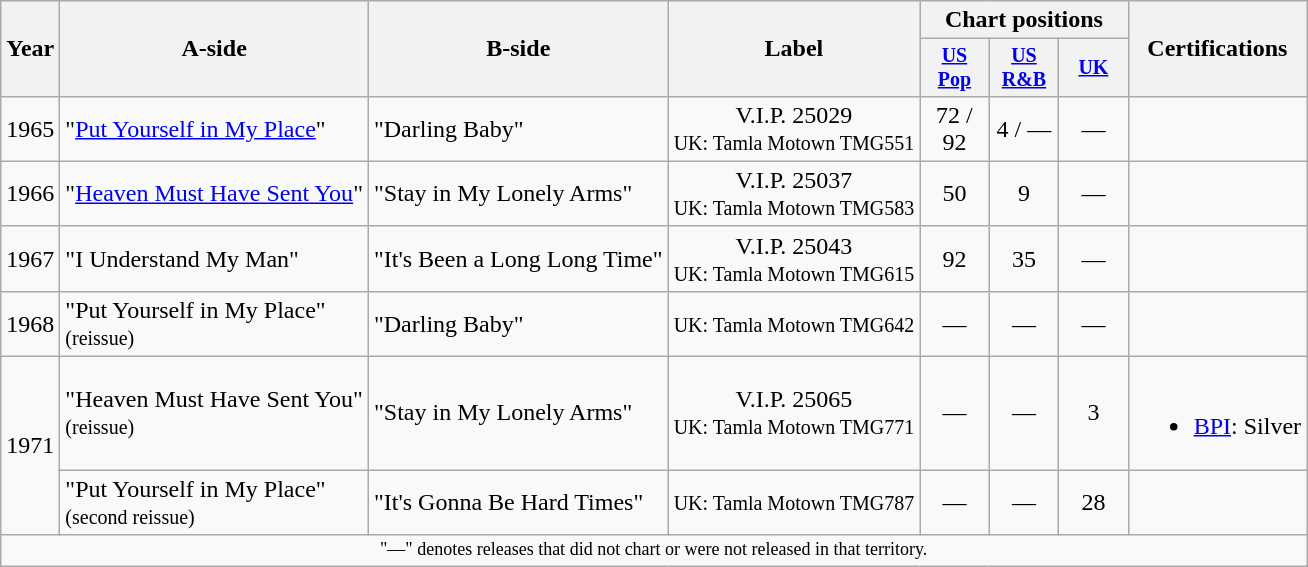<table class="wikitable" style="text-align:center;">
<tr>
<th rowspan="2">Year</th>
<th rowspan="2">A-side</th>
<th rowspan="2">B-side</th>
<th rowspan="2">Label</th>
<th colspan="3">Chart positions</th>
<th rowspan="2">Certifications</th>
</tr>
<tr style="font-size:smaller;">
<th width="40"><a href='#'>US Pop</a><br></th>
<th width="40"><a href='#'>US<br>R&B</a><br></th>
<th width="40"><a href='#'>UK</a><br></th>
</tr>
<tr>
<td>1965</td>
<td align="left">"<a href='#'>Put Yourself in My Place</a>"</td>
<td align="left">"Darling Baby"</td>
<td>V.I.P. 25029<br><small>UK: Tamla Motown TMG551</small></td>
<td>72 / 92</td>
<td>4 / —</td>
<td>—</td>
<td></td>
</tr>
<tr>
<td>1966</td>
<td align="left">"<a href='#'>Heaven Must Have Sent You</a>"</td>
<td align="left">"Stay in My Lonely Arms"</td>
<td>V.I.P. 25037<br><small>UK: Tamla Motown TMG583</small></td>
<td>50</td>
<td>9</td>
<td>—</td>
<td></td>
</tr>
<tr>
<td>1967</td>
<td align="left">"I Understand My Man"</td>
<td align="left">"It's Been a Long Long Time"</td>
<td>V.I.P. 25043<br><small>UK: Tamla Motown TMG615</small></td>
<td>92</td>
<td>35</td>
<td>—</td>
<td></td>
</tr>
<tr>
<td>1968</td>
<td align="left">"Put Yourself in My Place"<br><small>(reissue)</small></td>
<td align="left">"Darling Baby"</td>
<td><small>UK: Tamla Motown TMG642</small></td>
<td>—</td>
<td>—</td>
<td>—</td>
<td></td>
</tr>
<tr>
<td rowspan="2">1971</td>
<td align="left">"Heaven Must Have Sent You"<br><small>(reissue)</small></td>
<td align="left">"Stay in My Lonely Arms"</td>
<td>V.I.P. 25065<br><small>UK: Tamla Motown TMG771</small></td>
<td>—</td>
<td>—</td>
<td>3</td>
<td><br><ul><li><a href='#'>BPI</a>: Silver</li></ul></td>
</tr>
<tr>
<td align="left">"Put Yourself in My Place"<br><small>(second reissue)</small></td>
<td align="left">"It's Gonna Be Hard Times"</td>
<td><small>UK: Tamla Motown TMG787</small></td>
<td>—</td>
<td>—</td>
<td>28</td>
<td></td>
</tr>
<tr>
<td colspan="8" style="text-align:center; font-size:9pt;">"—" denotes releases that did not chart or were not released in that territory.</td>
</tr>
</table>
